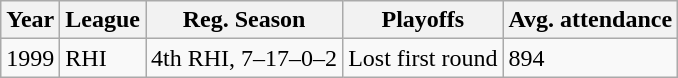<table class="wikitable">
<tr>
<th>Year</th>
<th>League</th>
<th>Reg. Season</th>
<th>Playoffs</th>
<th>Avg. attendance</th>
</tr>
<tr>
<td>1999</td>
<td>RHI</td>
<td>4th RHI, 7–17–0–2</td>
<td>Lost first round</td>
<td>894</td>
</tr>
</table>
